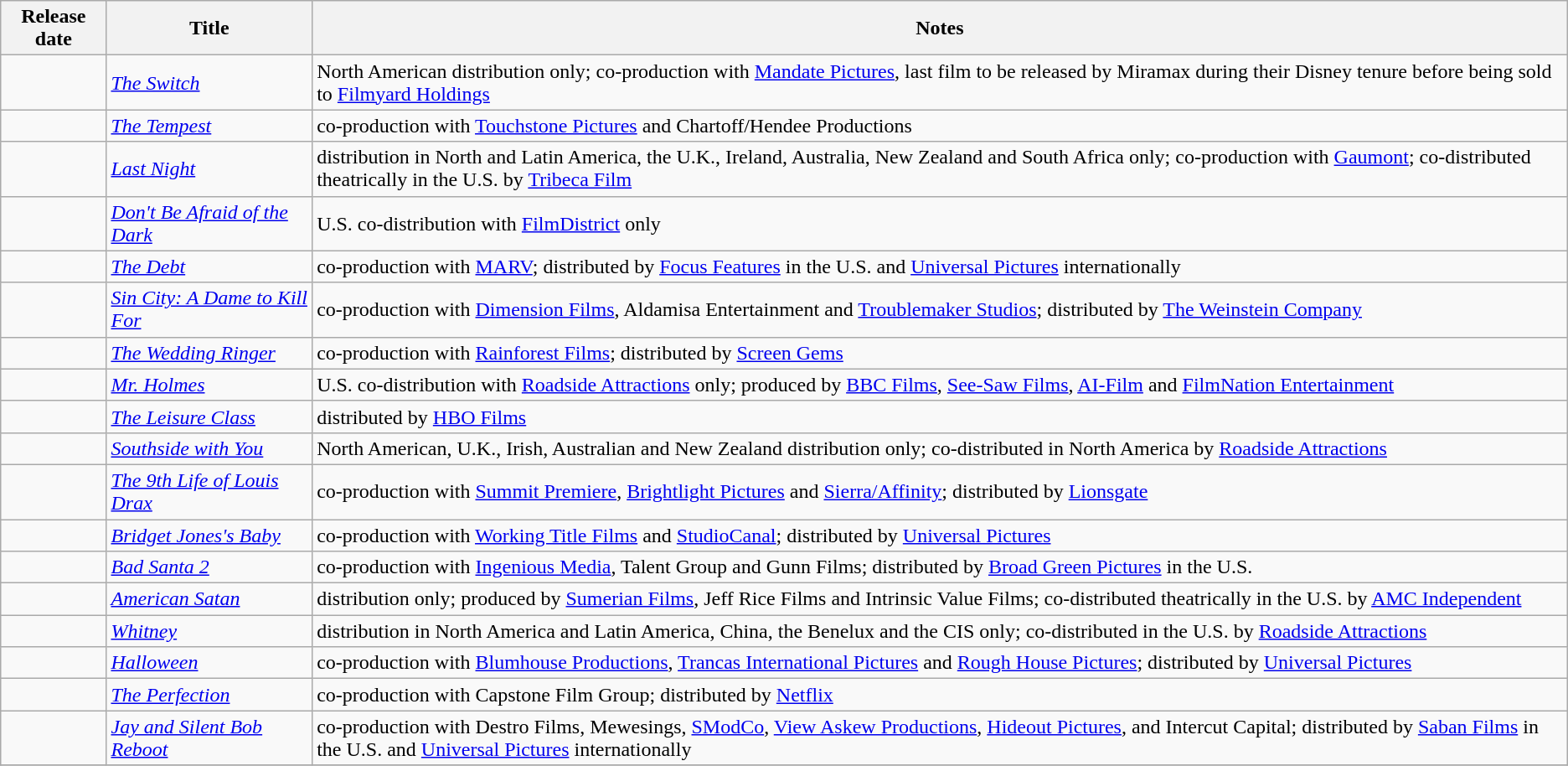<table class="wikitable sortable">
<tr>
<th>Release date</th>
<th>Title</th>
<th>Notes</th>
</tr>
<tr>
<td></td>
<td><em><a href='#'>The Switch</a></em></td>
<td>North American distribution only; co-production with <a href='#'>Mandate Pictures</a>, last film to be released by Miramax during their Disney tenure before being sold to <a href='#'>Filmyard Holdings</a></td>
</tr>
<tr>
<td></td>
<td><em><a href='#'>The Tempest</a></em></td>
<td>co-production with <a href='#'>Touchstone Pictures</a> and Chartoff/Hendee Productions</td>
</tr>
<tr>
<td></td>
<td><em><a href='#'>Last Night</a></em></td>
<td>distribution in North and Latin America, the U.K., Ireland, Australia, New Zealand and South Africa only; co-production with <a href='#'>Gaumont</a>; co-distributed theatrically in the U.S. by <a href='#'>Tribeca Film</a></td>
</tr>
<tr>
<td></td>
<td><em><a href='#'>Don't Be Afraid of the Dark</a></em></td>
<td>U.S. co-distribution with <a href='#'>FilmDistrict</a> only</td>
</tr>
<tr>
<td></td>
<td><em><a href='#'>The Debt</a></em></td>
<td>co-production with <a href='#'>MARV</a>; distributed by <a href='#'>Focus Features</a> in the U.S. and <a href='#'>Universal Pictures</a> internationally</td>
</tr>
<tr>
<td></td>
<td><em><a href='#'>Sin City: A Dame to Kill For</a></em></td>
<td>co-production with <a href='#'>Dimension Films</a>, Aldamisa Entertainment and <a href='#'>Troublemaker Studios</a>; distributed by <a href='#'>The Weinstein Company</a></td>
</tr>
<tr>
<td></td>
<td><em><a href='#'>The Wedding Ringer</a></em></td>
<td>co-production with <a href='#'>Rainforest Films</a>; distributed by <a href='#'>Screen Gems</a></td>
</tr>
<tr>
<td></td>
<td><em><a href='#'>Mr. Holmes</a></em></td>
<td>U.S. co-distribution with <a href='#'>Roadside Attractions</a> only; produced by <a href='#'>BBC Films</a>, <a href='#'>See-Saw Films</a>, <a href='#'>AI-Film</a> and <a href='#'>FilmNation Entertainment</a></td>
</tr>
<tr>
<td></td>
<td><em><a href='#'>The Leisure Class</a></em></td>
<td>distributed by <a href='#'>HBO Films</a></td>
</tr>
<tr>
<td></td>
<td><em><a href='#'>Southside with You</a></em></td>
<td>North American, U.K., Irish, Australian and New Zealand distribution only; co-distributed in North America by <a href='#'>Roadside Attractions</a></td>
</tr>
<tr>
<td></td>
<td><em><a href='#'>The 9th Life of Louis Drax</a></em></td>
<td>co-production with <a href='#'>Summit Premiere</a>, <a href='#'>Brightlight Pictures</a> and <a href='#'>Sierra/Affinity</a>; distributed by <a href='#'>Lionsgate</a></td>
</tr>
<tr>
<td></td>
<td><em><a href='#'>Bridget Jones's Baby</a></em></td>
<td>co-production with <a href='#'>Working Title Films</a> and <a href='#'>StudioCanal</a>; distributed by <a href='#'>Universal Pictures</a></td>
</tr>
<tr>
<td></td>
<td><em><a href='#'>Bad Santa 2</a></em></td>
<td>co-production with <a href='#'>Ingenious Media</a>, Talent Group and Gunn Films; distributed by <a href='#'>Broad Green Pictures</a> in the U.S.</td>
</tr>
<tr>
<td></td>
<td><em><a href='#'>American Satan</a></em></td>
<td>distribution only; produced by <a href='#'>Sumerian Films</a>, Jeff Rice Films and Intrinsic Value Films; co-distributed theatrically in the U.S. by <a href='#'>AMC Independent</a></td>
</tr>
<tr>
<td></td>
<td><em><a href='#'>Whitney</a></em></td>
<td>distribution in North America and Latin America, China, the Benelux and the CIS only; co-distributed in the U.S. by <a href='#'>Roadside Attractions</a></td>
</tr>
<tr>
<td></td>
<td><em><a href='#'>Halloween</a></em></td>
<td>co-production with <a href='#'>Blumhouse Productions</a>, <a href='#'>Trancas International Pictures</a> and <a href='#'>Rough House Pictures</a>; distributed by <a href='#'>Universal Pictures</a></td>
</tr>
<tr>
<td></td>
<td><em><a href='#'>The Perfection</a></em></td>
<td>co-production with Capstone Film Group; distributed by <a href='#'>Netflix</a></td>
</tr>
<tr>
<td></td>
<td><em><a href='#'>Jay and Silent Bob Reboot</a></em></td>
<td>co-production with Destro Films, Mewesings, <a href='#'>SModCo</a>, <a href='#'>View Askew Productions</a>, <a href='#'>Hideout Pictures</a>, and Intercut Capital; distributed by <a href='#'>Saban Films</a> in the U.S. and <a href='#'>Universal Pictures</a> internationally</td>
</tr>
<tr>
</tr>
</table>
